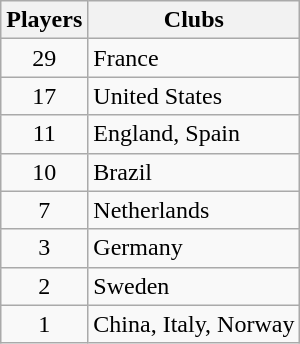<table class="wikitable">
<tr>
<th>Players</th>
<th>Clubs</th>
</tr>
<tr>
<td align="center">29</td>
<td> France</td>
</tr>
<tr>
<td align="center">17</td>
<td> United States</td>
</tr>
<tr>
<td align="center">11</td>
<td> England,  Spain</td>
</tr>
<tr>
<td align="center">10</td>
<td> Brazil</td>
</tr>
<tr>
<td align="center">7</td>
<td> Netherlands</td>
</tr>
<tr>
<td align="center">3</td>
<td> Germany</td>
</tr>
<tr>
<td align="center">2</td>
<td> Sweden</td>
</tr>
<tr>
<td align="center">1</td>
<td> China,  Italy,  Norway</td>
</tr>
</table>
